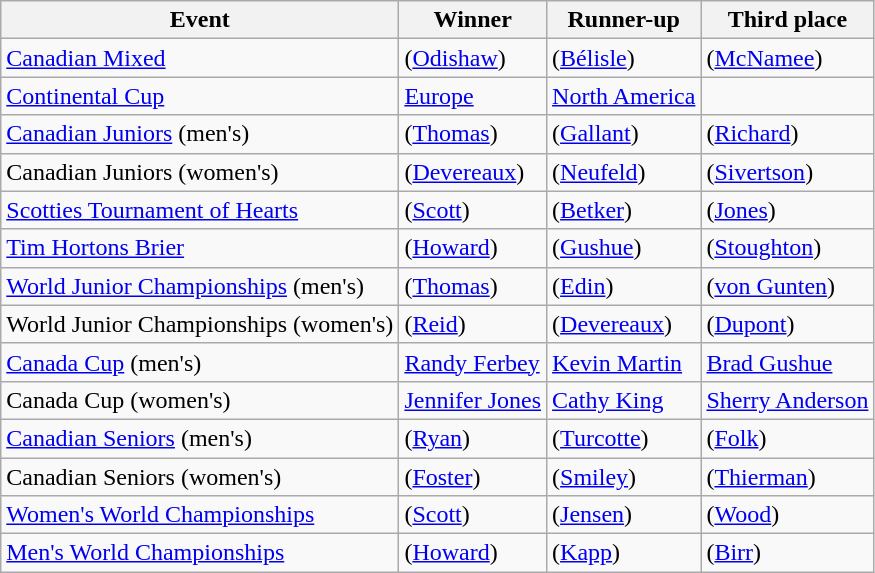<table class="wikitable">
<tr>
<th>Event</th>
<th>Winner</th>
<th>Runner-up</th>
<th>Third place</th>
</tr>
<tr>
<td><a href='#'>Canadian Mixed</a></td>
<td> (<a href='#'>Odishaw</a>)</td>
<td> (<a href='#'>Bélisle</a>)</td>
<td> (<a href='#'>McNamee</a>)</td>
</tr>
<tr>
<td><a href='#'>Continental Cup</a></td>
<td> <a href='#'>Europe</a></td>
<td>  <a href='#'>North America</a></td>
<td></td>
</tr>
<tr>
<td><a href='#'>Canadian Juniors</a> (men's)</td>
<td> (<a href='#'>Thomas</a>)</td>
<td> (<a href='#'>Gallant</a>)</td>
<td> (<a href='#'>Richard</a>)</td>
</tr>
<tr>
<td>Canadian Juniors (women's)</td>
<td> (<a href='#'>Devereaux</a>)</td>
<td> (<a href='#'>Neufeld</a>)</td>
<td> (<a href='#'>Sivertson</a>)</td>
</tr>
<tr>
<td><a href='#'>Scotties Tournament of Hearts</a></td>
<td> (<a href='#'>Scott</a>)</td>
<td> (<a href='#'>Betker</a>)</td>
<td> (<a href='#'>Jones</a>)</td>
</tr>
<tr>
<td><a href='#'>Tim Hortons Brier</a></td>
<td> (<a href='#'>Howard</a>)</td>
<td> (<a href='#'>Gushue</a>)</td>
<td> (<a href='#'>Stoughton</a>)</td>
</tr>
<tr>
<td><a href='#'>World Junior Championships</a> (men's)</td>
<td> (<a href='#'>Thomas</a>)</td>
<td> (<a href='#'>Edin</a>)</td>
<td> (<a href='#'>von Gunten</a>)</td>
</tr>
<tr>
<td>World Junior Championships (women's)</td>
<td> (<a href='#'>Reid</a>)</td>
<td> (<a href='#'>Devereaux</a>)</td>
<td> (<a href='#'>Dupont</a>)</td>
</tr>
<tr>
<td><a href='#'>Canada Cup</a> (men's)</td>
<td><a href='#'>Randy Ferbey</a></td>
<td><a href='#'>Kevin Martin</a></td>
<td><a href='#'>Brad Gushue</a></td>
</tr>
<tr>
<td>Canada Cup (women's)</td>
<td><a href='#'>Jennifer Jones</a></td>
<td><a href='#'>Cathy King</a></td>
<td><a href='#'>Sherry Anderson</a></td>
</tr>
<tr>
<td><a href='#'>Canadian Seniors</a> (men's)</td>
<td> (<a href='#'>Ryan</a>)</td>
<td> (<a href='#'>Turcotte</a>)</td>
<td> (<a href='#'>Folk</a>)</td>
</tr>
<tr>
<td>Canadian Seniors (women's)</td>
<td> (<a href='#'>Foster</a>)</td>
<td> (<a href='#'>Smiley</a>)</td>
<td> (<a href='#'>Thierman</a>)</td>
</tr>
<tr>
<td><a href='#'>Women's World Championships</a></td>
<td> (<a href='#'>Scott</a>)</td>
<td> (<a href='#'>Jensen</a>)</td>
<td> (<a href='#'>Wood</a>)</td>
</tr>
<tr>
<td><a href='#'>Men's World Championships</a></td>
<td> (<a href='#'>Howard</a>)</td>
<td> (<a href='#'>Kapp</a>)</td>
<td> (<a href='#'>Birr</a>)</td>
</tr>
</table>
